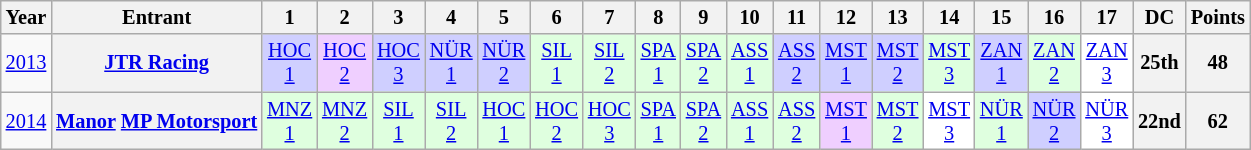<table class="wikitable" style="text-align:center; font-size:85%">
<tr>
<th>Year</th>
<th>Entrant</th>
<th>1</th>
<th>2</th>
<th>3</th>
<th>4</th>
<th>5</th>
<th>6</th>
<th>7</th>
<th>8</th>
<th>9</th>
<th>10</th>
<th>11</th>
<th>12</th>
<th>13</th>
<th>14</th>
<th>15</th>
<th>16</th>
<th>17</th>
<th>DC</th>
<th>Points</th>
</tr>
<tr>
<td><a href='#'>2013</a></td>
<th><a href='#'> JTR Racing</a></th>
<td style="background:#cfcfff;"><a href='#'>HOC<br>1</a><br></td>
<td style="background:#efcfff;"><a href='#'>HOC<br>2</a><br></td>
<td style="background:#cfcfff;"><a href='#'>HOC<br>3</a><br></td>
<td style="background:#cfcfff;"><a href='#'>NÜR<br>1</a><br></td>
<td style="background:#cfcfff;"><a href='#'>NÜR<br>2</a><br></td>
<td style="background:#dfffdf;"><a href='#'>SIL<br>1</a><br></td>
<td style="background:#dfffdf;"><a href='#'>SIL<br>2</a><br></td>
<td style="background:#dfffdf;"><a href='#'>SPA<br>1</a><br></td>
<td style="background:#dfffdf;"><a href='#'>SPA<br>2</a><br></td>
<td style="background:#dfffdf;"><a href='#'>ASS<br>1</a><br></td>
<td style="background:#cfcfff;"><a href='#'>ASS<br>2</a><br></td>
<td style="background:#cfcfff;"><a href='#'>MST<br>1</a><br></td>
<td style="background:#cfcfff;"><a href='#'>MST<br>2</a><br></td>
<td style="background:#dfffdf;"><a href='#'>MST<br>3</a><br></td>
<td style="background:#cfcfff;"><a href='#'>ZAN<br>1</a><br></td>
<td style="background:#dfffdf;"><a href='#'>ZAN<br>2</a><br></td>
<td style="background:#FFFFFF;"><a href='#'>ZAN<br>3</a><br></td>
<th>25th</th>
<th>48</th>
</tr>
<tr>
<td><a href='#'>2014</a></td>
<th nowrap><a href='#'>Manor</a> <a href='#'>MP Motorsport</a></th>
<td style="background:#dfffdf;"><a href='#'>MNZ<br>1</a><br></td>
<td style="background:#dfffdf;"><a href='#'>MNZ<br>2</a><br></td>
<td style="background:#dfffdf;"><a href='#'>SIL<br>1</a><br></td>
<td style="background:#dfffdf;"><a href='#'>SIL<br>2</a><br></td>
<td style="background:#dfffdf;"><a href='#'>HOC<br>1</a><br></td>
<td style="background:#dfffdf;"><a href='#'>HOC<br>2</a><br></td>
<td style="background:#dfffdf;"><a href='#'>HOC<br>3</a><br></td>
<td style="background:#dfffdf;"><a href='#'>SPA<br>1</a><br></td>
<td style="background:#dfffdf;"><a href='#'>SPA<br>2</a><br></td>
<td style="background:#dfffdf;"><a href='#'>ASS<br>1</a><br></td>
<td style="background:#dfffdf;"><a href='#'>ASS<br>2</a><br></td>
<td style="background:#efcfff;"><a href='#'>MST<br>1</a><br></td>
<td style="background:#dfffdf;"><a href='#'>MST<br>2</a><br></td>
<td style="background:#FFFFFF;"><a href='#'>MST<br>3</a><br></td>
<td style="background:#dfffdf;"><a href='#'>NÜR<br>1</a><br></td>
<td style="background:#cfcfff;"><a href='#'>NÜR<br>2</a><br></td>
<td style="background:#FFFFFF;"><a href='#'>NÜR<br>3</a><br></td>
<th>22nd</th>
<th>62</th>
</tr>
</table>
